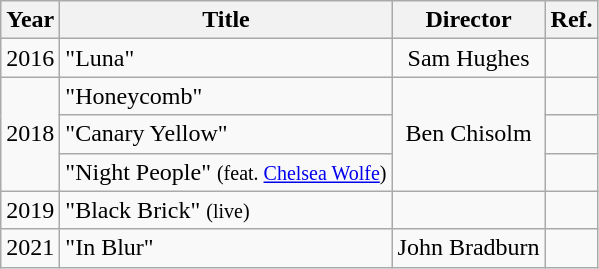<table class=wikitable>
<tr>
<th>Year</th>
<th>Title</th>
<th>Director</th>
<th>Ref.</th>
</tr>
<tr>
<td>2016</td>
<td>"Luna"</td>
<td style="text-align:center;">Sam Hughes</td>
<td style="text-align:center;"></td>
</tr>
<tr>
<td rowspan=3>2018</td>
<td>"Honeycomb"</td>
<td rowspan=3 style="text-align:center;">Ben Chisolm</td>
<td></td>
</tr>
<tr>
<td>"Canary Yellow"</td>
<td style="text-align:center;"></td>
</tr>
<tr>
<td>"Night People" <small>(feat. <a href='#'>Chelsea Wolfe</a>)</small></td>
<td style="text-align:center;"></td>
</tr>
<tr>
<td>2019</td>
<td>"Black Brick" <small>(live)</small></td>
<td></td>
</tr>
<tr>
<td>2021</td>
<td>"In Blur"</td>
<td style="text-align:center;">John Bradburn</td>
<td style="text-align:center;"></td>
</tr>
</table>
